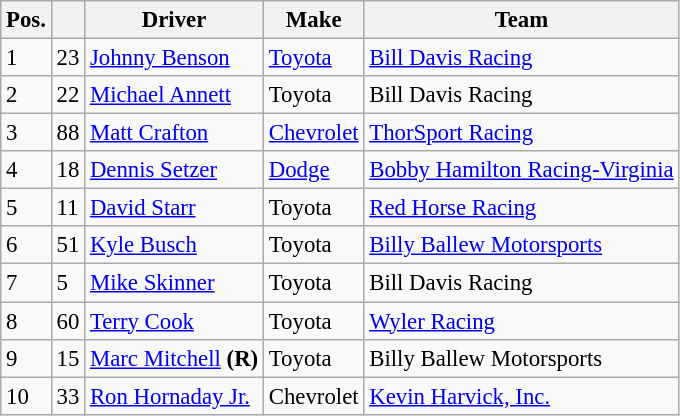<table class="wikitable" style="font-size: 95%;">
<tr>
<th>Pos.</th>
<th></th>
<th>Driver</th>
<th>Make</th>
<th>Team</th>
</tr>
<tr>
<td>1</td>
<td>23</td>
<td><a href='#'>Johnny Benson</a></td>
<td><a href='#'>Toyota</a></td>
<td><a href='#'>Bill Davis Racing</a></td>
</tr>
<tr>
<td>2</td>
<td>22</td>
<td><a href='#'>Michael Annett</a></td>
<td>Toyota</td>
<td>Bill Davis Racing</td>
</tr>
<tr>
<td>3</td>
<td>88</td>
<td><a href='#'>Matt Crafton</a></td>
<td><a href='#'>Chevrolet</a></td>
<td><a href='#'>ThorSport Racing</a></td>
</tr>
<tr>
<td>4</td>
<td>18</td>
<td><a href='#'>Dennis Setzer</a></td>
<td><a href='#'>Dodge</a></td>
<td><a href='#'>Bobby Hamilton Racing-Virginia</a></td>
</tr>
<tr>
<td>5</td>
<td>11</td>
<td><a href='#'>David Starr</a></td>
<td>Toyota</td>
<td><a href='#'>Red Horse Racing</a></td>
</tr>
<tr>
<td>6</td>
<td>51</td>
<td><a href='#'>Kyle Busch</a></td>
<td>Toyota</td>
<td><a href='#'>Billy Ballew Motorsports</a></td>
</tr>
<tr>
<td>7</td>
<td>5</td>
<td><a href='#'>Mike Skinner</a></td>
<td>Toyota</td>
<td>Bill Davis Racing</td>
</tr>
<tr>
<td>8</td>
<td>60</td>
<td><a href='#'>Terry Cook</a></td>
<td>Toyota</td>
<td><a href='#'>Wyler Racing</a></td>
</tr>
<tr>
<td>9</td>
<td>15</td>
<td><a href='#'>Marc Mitchell</a> <strong>(R)</strong></td>
<td>Toyota</td>
<td>Billy Ballew Motorsports</td>
</tr>
<tr>
<td>10</td>
<td>33</td>
<td><a href='#'>Ron Hornaday Jr.</a></td>
<td>Chevrolet</td>
<td><a href='#'>Kevin Harvick, Inc.</a></td>
</tr>
</table>
